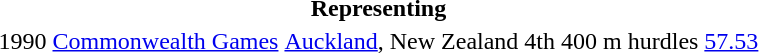<table>
<tr>
<th colspan=6>Representing </th>
</tr>
<tr>
<td>1990</td>
<td><a href='#'>Commonwealth Games</a></td>
<td><a href='#'>Auckland</a>, New Zealand</td>
<td>4th</td>
<td>400 m hurdles</td>
<td><a href='#'>57.53</a></td>
</tr>
</table>
